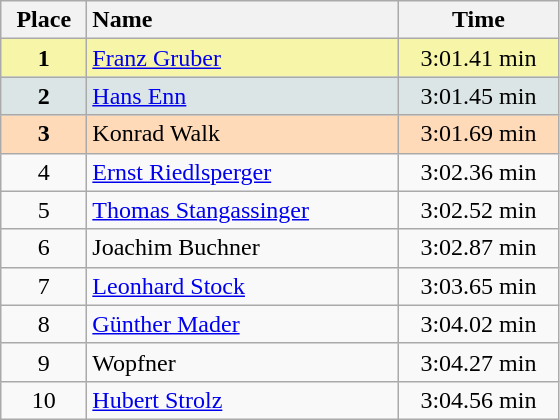<table class="wikitable" style="text-align:center">
<tr>
<th width="50">Place</th>
<th width="200" style="text-align:left">Name</th>
<th width="100">Time</th>
</tr>
<tr bgcolor="#F7F6A8">
<td><strong>1</strong></td>
<td align="left"><a href='#'>Franz Gruber</a></td>
<td>3:01.41 min</td>
</tr>
<tr bgcolor="#DCE5E5">
<td><strong>2</strong></td>
<td align="left"><a href='#'>Hans Enn</a></td>
<td>3:01.45 min</td>
</tr>
<tr bgcolor="#FFDAB9">
<td><strong>3</strong></td>
<td align="left">Konrad Walk</td>
<td>3:01.69 min</td>
</tr>
<tr>
<td>4</td>
<td align="left"><a href='#'>Ernst Riedlsperger</a></td>
<td>3:02.36 min</td>
</tr>
<tr>
<td>5</td>
<td align="left"><a href='#'>Thomas Stangassinger</a></td>
<td>3:02.52 min</td>
</tr>
<tr>
<td>6</td>
<td align="left">Joachim Buchner</td>
<td>3:02.87 min</td>
</tr>
<tr>
<td>7</td>
<td align="left"><a href='#'>Leonhard Stock</a></td>
<td>3:03.65 min</td>
</tr>
<tr>
<td>8</td>
<td align="left"><a href='#'>Günther Mader</a></td>
<td>3:04.02 min</td>
</tr>
<tr>
<td>9</td>
<td align="left">Wopfner</td>
<td>3:04.27 min</td>
</tr>
<tr>
<td>10</td>
<td align="left"><a href='#'>Hubert Strolz</a></td>
<td>3:04.56 min</td>
</tr>
</table>
